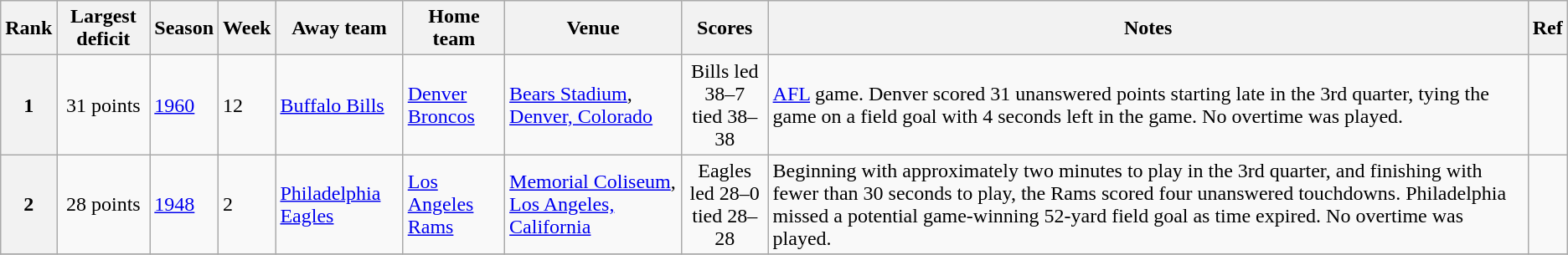<table class="wikitable sortable">
<tr>
<th scope="col">Rank</th>
<th scope="col">Largest deficit</th>
<th scope="col">Season</th>
<th scope="col">Week</th>
<th scope="col">Away team</th>
<th scope="col">Home team</th>
<th scope="col">Venue</th>
<th scope="col">Scores</th>
<th scope="col">Notes</th>
<th scope="col">Ref</th>
</tr>
<tr>
<th scope=row>1</th>
<td align="center">31 points</td>
<td><a href='#'>1960</a></td>
<td>12</td>
<td><a href='#'>Buffalo Bills</a></td>
<td><a href='#'>Denver Broncos</a></td>
<td><a href='#'>Bears Stadium</a>, <a href='#'>Denver, Colorado</a></td>
<td align="center">Bills led 38–7<br>tied 38–38</td>
<td><a href='#'>AFL</a> game. Denver scored 31 unanswered points starting late in the 3rd quarter, tying the game on a field goal with 4 seconds left in the game. No overtime was played.</td>
<td></td>
</tr>
<tr>
<th scope=row>2</th>
<td align="center">28 points</td>
<td><a href='#'>1948</a></td>
<td>2</td>
<td><a href='#'>Philadelphia Eagles</a></td>
<td><a href='#'>Los Angeles Rams</a></td>
<td><a href='#'>Memorial Coliseum</a>, <a href='#'>Los Angeles, California</a></td>
<td align="center">Eagles led 28–0<br>tied 28–28</td>
<td>Beginning with approximately two minutes to play in the 3rd quarter, and finishing with fewer than 30 seconds to play, the Rams scored four unanswered touchdowns. Philadelphia missed a potential game-winning 52-yard field goal as time expired. No overtime was played.</td>
<td></td>
</tr>
<tr>
</tr>
</table>
